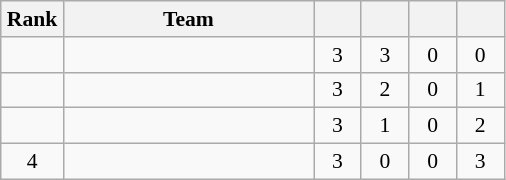<table class="wikitable" style="text-align: center; font-size:90% ">
<tr>
<th width=35>Rank</th>
<th width=160>Team</th>
<th width=25></th>
<th width=25></th>
<th width=25></th>
<th width=25></th>
</tr>
<tr>
<td></td>
<td align=left></td>
<td>3</td>
<td>3</td>
<td>0</td>
<td>0</td>
</tr>
<tr>
<td></td>
<td align=left></td>
<td>3</td>
<td>2</td>
<td>0</td>
<td>1</td>
</tr>
<tr>
<td></td>
<td align=left></td>
<td>3</td>
<td>1</td>
<td>0</td>
<td>2</td>
</tr>
<tr>
<td>4</td>
<td align=left></td>
<td>3</td>
<td>0</td>
<td>0</td>
<td>3</td>
</tr>
</table>
